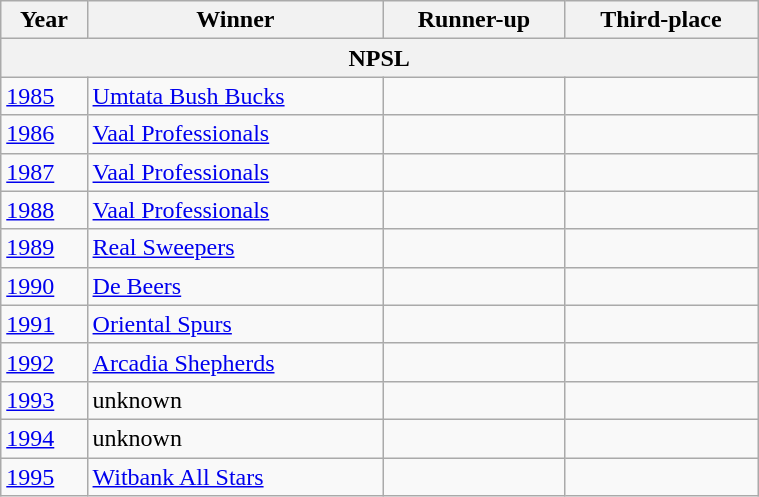<table class="wikitable"  style="margin-right: auto; border: none; width:40%;">
<tr>
<th>Year</th>
<th>Winner</th>
<th>Runner-up</th>
<th>Third-place</th>
</tr>
<tr>
<th colspan="4">NPSL</th>
</tr>
<tr>
<td><a href='#'>1985</a></td>
<td><a href='#'>Umtata Bush Bucks</a></td>
<td></td>
<td></td>
</tr>
<tr>
<td><a href='#'>1986</a></td>
<td><a href='#'>Vaal Professionals</a></td>
<td></td>
<td></td>
</tr>
<tr>
<td><a href='#'>1987</a></td>
<td><a href='#'>Vaal Professionals</a></td>
<td></td>
<td></td>
</tr>
<tr>
<td><a href='#'>1988</a></td>
<td><a href='#'>Vaal Professionals</a></td>
<td></td>
<td></td>
</tr>
<tr>
<td><a href='#'>1989</a></td>
<td><a href='#'>Real Sweepers</a></td>
<td></td>
<td></td>
</tr>
<tr>
<td><a href='#'>1990</a></td>
<td><a href='#'>De Beers</a></td>
<td></td>
<td></td>
</tr>
<tr>
<td><a href='#'>1991</a></td>
<td><a href='#'>Oriental Spurs</a></td>
<td></td>
<td></td>
</tr>
<tr>
<td><a href='#'>1992</a></td>
<td><a href='#'>Arcadia Shepherds</a></td>
<td></td>
<td></td>
</tr>
<tr>
<td><a href='#'>1993</a></td>
<td>unknown</td>
<td></td>
<td></td>
</tr>
<tr>
<td><a href='#'>1994</a></td>
<td>unknown</td>
<td></td>
<td></td>
</tr>
<tr>
<td><a href='#'>1995</a></td>
<td><a href='#'>Witbank All Stars</a></td>
<td></td>
<td></td>
</tr>
</table>
